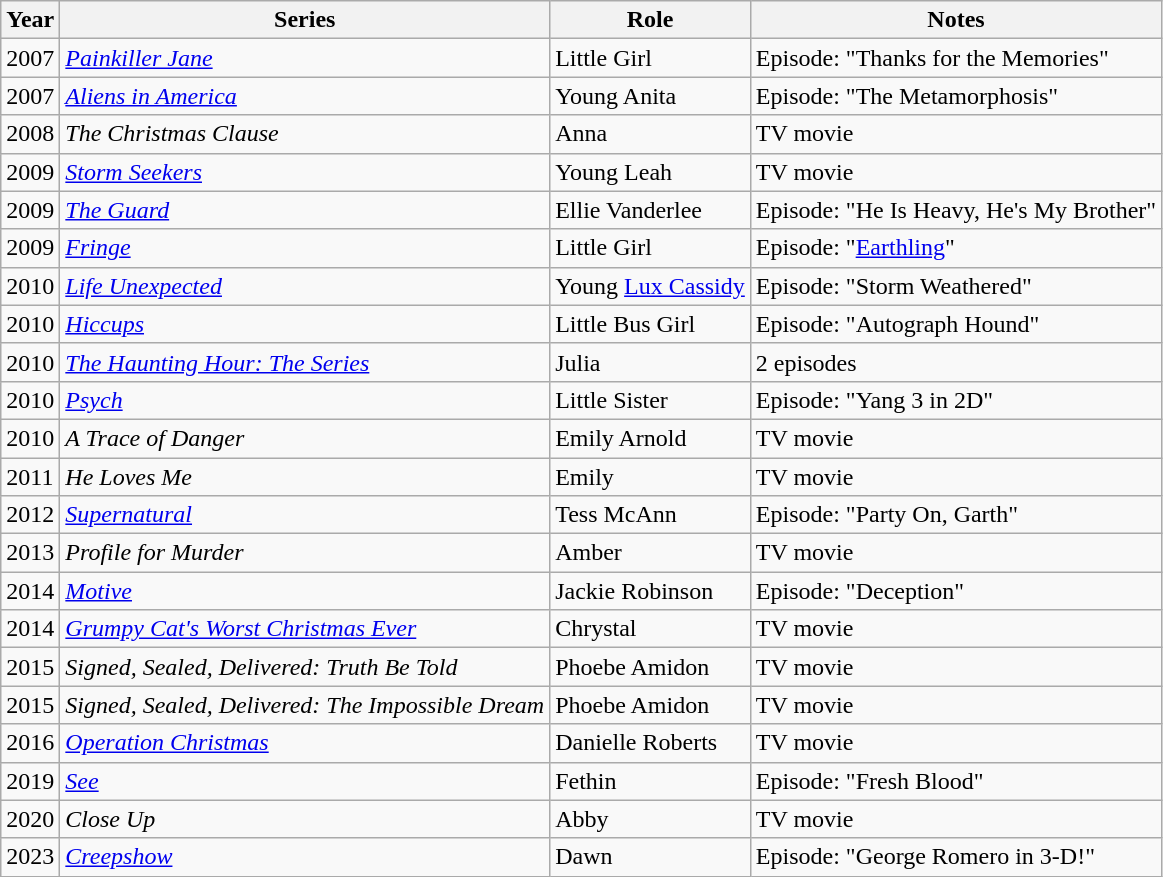<table class="wikitable">
<tr>
<th>Year</th>
<th>Series</th>
<th>Role</th>
<th>Notes</th>
</tr>
<tr>
<td>2007</td>
<td><em><a href='#'>Painkiller Jane</a></em></td>
<td>Little Girl</td>
<td>Episode: "Thanks for the Memories"</td>
</tr>
<tr>
<td>2007</td>
<td><em><a href='#'>Aliens in America</a></em></td>
<td>Young Anita</td>
<td>Episode: "The Metamorphosis"</td>
</tr>
<tr>
<td>2008</td>
<td><em>The Christmas Clause</em></td>
<td>Anna</td>
<td>TV movie</td>
</tr>
<tr>
<td>2009</td>
<td><em><a href='#'>Storm Seekers</a></em></td>
<td>Young Leah</td>
<td>TV movie</td>
</tr>
<tr>
<td>2009</td>
<td><em><a href='#'>The Guard</a></em></td>
<td>Ellie Vanderlee</td>
<td>Episode: "He Is Heavy, He's My Brother"</td>
</tr>
<tr>
<td>2009</td>
<td><em><a href='#'>Fringe</a></em></td>
<td>Little Girl</td>
<td>Episode: "<a href='#'>Earthling</a>"</td>
</tr>
<tr>
<td>2010</td>
<td><em><a href='#'>Life Unexpected</a></em></td>
<td>Young <a href='#'>Lux Cassidy</a></td>
<td>Episode: "Storm Weathered"</td>
</tr>
<tr>
<td>2010</td>
<td><em><a href='#'>Hiccups</a></em></td>
<td>Little Bus Girl</td>
<td>Episode: "Autograph Hound"</td>
</tr>
<tr>
<td>2010</td>
<td><em><a href='#'>The Haunting Hour: The Series</a></em></td>
<td>Julia</td>
<td>2 episodes</td>
</tr>
<tr>
<td>2010</td>
<td><em><a href='#'>Psych</a></em></td>
<td>Little Sister</td>
<td>Episode: "Yang 3 in 2D"</td>
</tr>
<tr>
<td>2010</td>
<td><em>A Trace of Danger</em></td>
<td>Emily Arnold</td>
<td>TV movie</td>
</tr>
<tr>
<td>2011</td>
<td><em>He Loves Me</em></td>
<td>Emily</td>
<td>TV movie</td>
</tr>
<tr>
<td>2012</td>
<td><em><a href='#'>Supernatural</a></em></td>
<td>Tess McAnn</td>
<td>Episode: "Party On, Garth"</td>
</tr>
<tr>
<td>2013</td>
<td><em>Profile for Murder</em></td>
<td>Amber</td>
<td>TV movie</td>
</tr>
<tr>
<td>2014</td>
<td><em><a href='#'>Motive</a></em></td>
<td>Jackie Robinson</td>
<td>Episode: "Deception"</td>
</tr>
<tr>
<td>2014</td>
<td><em><a href='#'>Grumpy Cat's Worst Christmas Ever</a></em></td>
<td>Chrystal</td>
<td>TV movie</td>
</tr>
<tr>
<td>2015</td>
<td><em>Signed, Sealed, Delivered: Truth Be Told</em></td>
<td>Phoebe Amidon</td>
<td>TV movie</td>
</tr>
<tr>
<td>2015</td>
<td><em>Signed, Sealed, Delivered: The Impossible Dream</em></td>
<td>Phoebe Amidon</td>
<td>TV movie</td>
</tr>
<tr>
<td>2016</td>
<td><em><a href='#'>Operation Christmas</a></em></td>
<td>Danielle Roberts</td>
<td>TV movie</td>
</tr>
<tr>
<td>2019</td>
<td><em><a href='#'>See</a></em></td>
<td>Fethin</td>
<td>Episode: "Fresh Blood"</td>
</tr>
<tr>
<td>2020</td>
<td><em>Close Up</em></td>
<td>Abby</td>
<td>TV movie</td>
</tr>
<tr>
<td>2023</td>
<td><em><a href='#'>Creepshow</a></em></td>
<td>Dawn</td>
<td>Episode: "George Romero in 3-D!"</td>
</tr>
</table>
